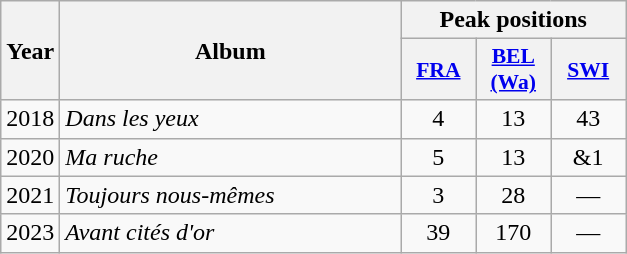<table class="wikitable">
<tr>
<th rowspan="2" style="text-align:center; width:10px;">Year</th>
<th rowspan="2" style="text-align:center; width:220px;">Album</th>
<th colspan="3" style="text-align:center; width:20px;">Peak positions</th>
</tr>
<tr>
<th scope="col" style="width:3em;font-size:90%;"><a href='#'>FRA</a><br></th>
<th scope="col" style="width:3em;font-size:90%;"><a href='#'>BEL<br>(Wa)</a><br></th>
<th scope="col" style="width:3em;font-size:90%;"><a href='#'>SWI</a><br></th>
</tr>
<tr>
<td style="text-align:center;">2018</td>
<td><em>Dans les yeux</em></td>
<td style="text-align:center;">4</td>
<td style="text-align:center;">13</td>
<td style="text-align:center;">43</td>
</tr>
<tr>
<td style="text-align:center;">2020</td>
<td><em>Ma ruche</em></td>
<td style="text-align:center;">5</td>
<td style="text-align:center;">13</td>
<td style="text-align:center;">&1</td>
</tr>
<tr>
<td style="text-align:center;">2021</td>
<td><em>Toujours nous-mêmes</em></td>
<td style="text-align:center;">3</td>
<td style="text-align:center;">28</td>
<td style="text-align:center;">—</td>
</tr>
<tr>
<td style="text-align:center;">2023</td>
<td><em>Avant cités d'or</em></td>
<td style="text-align:center;">39<br></td>
<td style="text-align:center;">170</td>
<td style="text-align:center;">—</td>
</tr>
</table>
